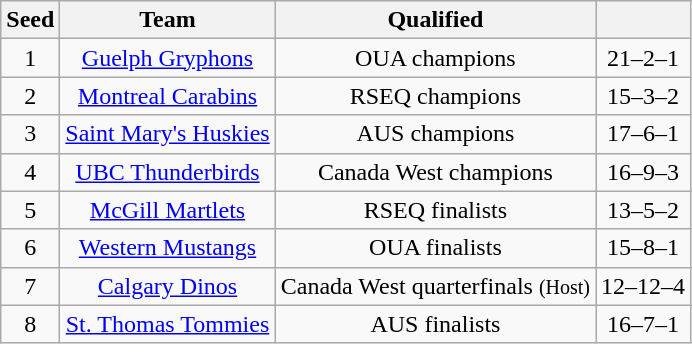<table class="wikitable sortable" style="text-align: center;">
<tr bgcolor="#efefef" align=center>
<th align=left>Seed</th>
<th align=left>Team</th>
<th align=left>Qualified</th>
<th align=left></th>
</tr>
<tr align=center>
<td>1</td>
<td><a href='#'>Guelph Gryphons</a></td>
<td>OUA champions</td>
<td>21–2–1</td>
</tr>
<tr align=center>
<td>2</td>
<td><a href='#'>Montreal Carabins</a></td>
<td>RSEQ champions</td>
<td>15–3–2</td>
</tr>
<tr align=center>
<td>3</td>
<td><a href='#'>Saint Mary's Huskies</a></td>
<td>AUS champions</td>
<td>17–6–1</td>
</tr>
<tr align=center>
<td>4</td>
<td><a href='#'>UBC Thunderbirds</a></td>
<td>Canada West champions</td>
<td>16–9–3</td>
</tr>
<tr align=center>
<td>5</td>
<td><a href='#'>McGill Martlets</a></td>
<td>RSEQ finalists</td>
<td>13–5–2</td>
</tr>
<tr align=center>
<td>6</td>
<td><a href='#'>Western Mustangs</a></td>
<td>OUA finalists</td>
<td>15–8–1</td>
</tr>
<tr align=center>
<td>7</td>
<td><a href='#'>Calgary Dinos</a></td>
<td>Canada West quarterfinals <small>(Host)</small></td>
<td>12–12–4</td>
</tr>
<tr align=center>
<td>8</td>
<td><a href='#'>St. Thomas Tommies</a></td>
<td>AUS finalists</td>
<td>16–7–1</td>
</tr>
</table>
